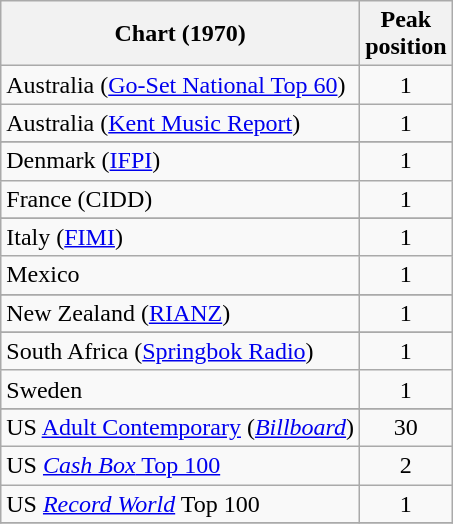<table class="wikitable sortable">
<tr>
<th>Chart (1970)</th>
<th>Peak<br>position</th>
</tr>
<tr>
<td>Australia (<a href='#'>Go-Set National Top 60</a>)</td>
<td align="center">1</td>
</tr>
<tr>
<td>Australia (<a href='#'>Kent Music Report</a>)</td>
<td align="center">1</td>
</tr>
<tr>
</tr>
<tr>
</tr>
<tr>
</tr>
<tr>
<td>Denmark (<a href='#'>IFPI</a>)</td>
<td align="center">1</td>
</tr>
<tr>
<td>France (CIDD)</td>
<td align="center">1</td>
</tr>
<tr>
</tr>
<tr>
<td>Italy (<a href='#'>FIMI</a>)</td>
<td align="center">1</td>
</tr>
<tr>
<td>Mexico</td>
<td align="center">1</td>
</tr>
<tr>
</tr>
<tr>
</tr>
<tr>
<td>New Zealand (<a href='#'>RIANZ</a>)</td>
<td align="center">1</td>
</tr>
<tr>
</tr>
<tr>
<td>South Africa (<a href='#'>Springbok Radio</a>)</td>
<td align="center">1</td>
</tr>
<tr>
<td>Sweden</td>
<td align="center">1</td>
</tr>
<tr>
</tr>
<tr>
</tr>
<tr>
</tr>
<tr>
<td>US <a href='#'>Adult Contemporary</a> (<em><a href='#'>Billboard</a></em>)</td>
<td align="center">30</td>
</tr>
<tr>
<td>US <a href='#'><em>Cash Box</em> Top 100</a></td>
<td align="center">2</td>
</tr>
<tr>
<td>US <em><a href='#'>Record World</a></em> Top 100</td>
<td align="center">1</td>
</tr>
<tr>
</tr>
</table>
